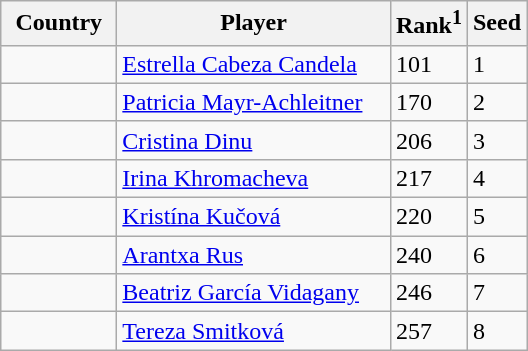<table class="sortable wikitable">
<tr>
<th width="70">Country</th>
<th width="175">Player</th>
<th>Rank<sup>1</sup></th>
<th>Seed</th>
</tr>
<tr>
<td></td>
<td><a href='#'>Estrella Cabeza Candela</a></td>
<td>101</td>
<td>1</td>
</tr>
<tr>
<td></td>
<td><a href='#'>Patricia Mayr-Achleitner</a></td>
<td>170</td>
<td>2</td>
</tr>
<tr>
<td></td>
<td><a href='#'>Cristina Dinu</a></td>
<td>206</td>
<td>3</td>
</tr>
<tr>
<td></td>
<td><a href='#'>Irina Khromacheva</a></td>
<td>217</td>
<td>4</td>
</tr>
<tr>
<td></td>
<td><a href='#'>Kristína Kučová</a></td>
<td>220</td>
<td>5</td>
</tr>
<tr>
<td></td>
<td><a href='#'>Arantxa Rus</a></td>
<td>240</td>
<td>6</td>
</tr>
<tr>
<td></td>
<td><a href='#'>Beatriz García Vidagany</a></td>
<td>246</td>
<td>7</td>
</tr>
<tr>
<td></td>
<td><a href='#'>Tereza Smitková</a></td>
<td>257</td>
<td>8</td>
</tr>
</table>
